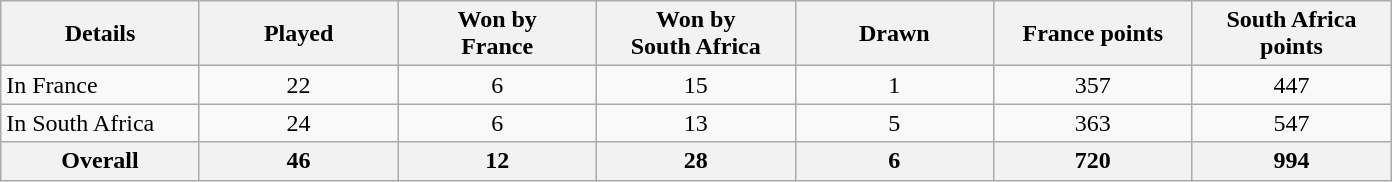<table class="wikitable sortable">
<tr>
<th width="125">Details</th>
<th width="125">Played</th>
<th width="125">Won by<br>France</th>
<th width="125">Won by<br>South Africa</th>
<th width="125">Drawn</th>
<th width="125">France points</th>
<th width="125">South Africa points</th>
</tr>
<tr>
<td>In France</td>
<td align=center>22</td>
<td align=center>6</td>
<td align=center>15</td>
<td align=center>1</td>
<td align=center>357</td>
<td align=center>447</td>
</tr>
<tr>
<td>In South Africa</td>
<td align=center>24</td>
<td align=center>6</td>
<td align=center>13</td>
<td align=center>5</td>
<td align=center>363</td>
<td align=center>547</td>
</tr>
<tr class="sortbottom">
<th align=center><strong>Overall</strong></th>
<th align=center><strong>46</strong></th>
<th align=center><strong>12</strong></th>
<th align=center><strong>28</strong></th>
<th align=center><strong>6</strong></th>
<th align=center><strong>720</strong></th>
<th align=center><strong>994</strong></th>
</tr>
</table>
